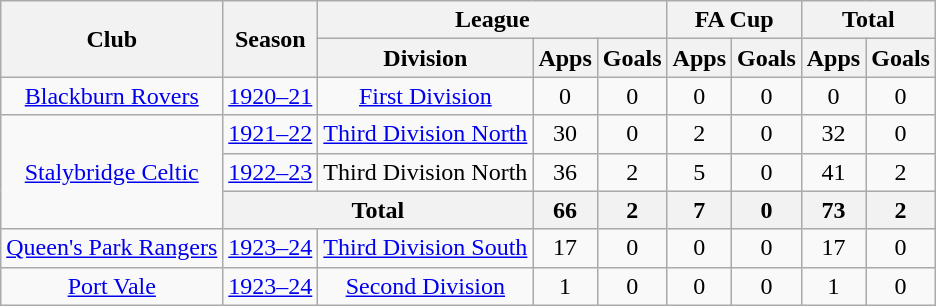<table class="wikitable" style="text-align: center;">
<tr>
<th rowspan="2">Club</th>
<th rowspan="2">Season</th>
<th colspan="3">League</th>
<th colspan="2">FA Cup</th>
<th colspan="2">Total</th>
</tr>
<tr>
<th>Division</th>
<th>Apps</th>
<th>Goals</th>
<th>Apps</th>
<th>Goals</th>
<th>Apps</th>
<th>Goals</th>
</tr>
<tr>
<td><a href='#'>Blackburn Rovers</a></td>
<td><a href='#'>1920–21</a></td>
<td><a href='#'>First Division</a></td>
<td>0</td>
<td>0</td>
<td>0</td>
<td>0</td>
<td>0</td>
<td>0</td>
</tr>
<tr>
<td rowspan="3"><a href='#'>Stalybridge Celtic</a></td>
<td><a href='#'>1921–22</a></td>
<td><a href='#'>Third Division North</a></td>
<td>30</td>
<td>0</td>
<td>2</td>
<td>0</td>
<td>32</td>
<td>0</td>
</tr>
<tr>
<td><a href='#'>1922–23</a></td>
<td>Third Division North</td>
<td>36</td>
<td>2</td>
<td>5</td>
<td>0</td>
<td>41</td>
<td>2</td>
</tr>
<tr>
<th colspan="2">Total</th>
<th>66</th>
<th>2</th>
<th>7</th>
<th>0</th>
<th>73</th>
<th>2</th>
</tr>
<tr>
<td><a href='#'>Queen's Park Rangers</a></td>
<td><a href='#'>1923–24</a></td>
<td><a href='#'>Third Division South</a></td>
<td>17</td>
<td>0</td>
<td>0</td>
<td>0</td>
<td>17</td>
<td>0</td>
</tr>
<tr>
<td><a href='#'>Port Vale</a></td>
<td><a href='#'>1923–24</a></td>
<td><a href='#'>Second Division</a></td>
<td>1</td>
<td>0</td>
<td>0</td>
<td>0</td>
<td>1</td>
<td>0</td>
</tr>
</table>
